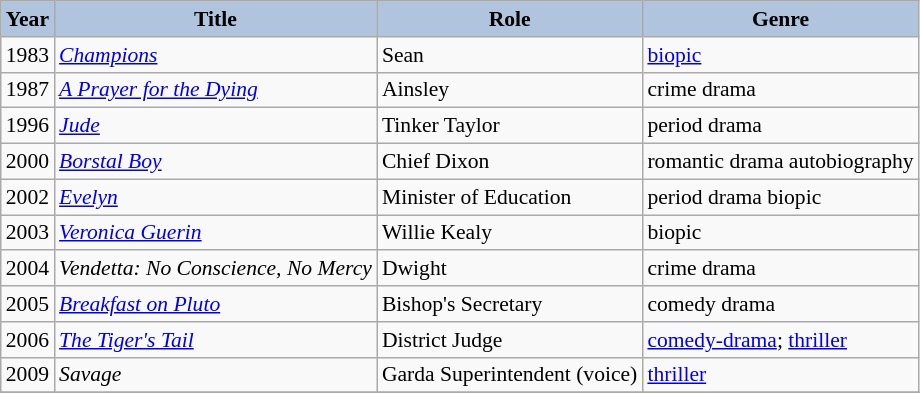<table class="wikitable" style="font-size:90%;">
<tr>
<th style="background:#B0C4DE;">Year</th>
<th style="background:#B0C4DE;">Title</th>
<th style="background:#B0C4DE;">Role</th>
<th style="background:#B0C4DE;">Genre</th>
</tr>
<tr>
<td>1983</td>
<td><em><a href='#'>Champions</a></em></td>
<td>Sean</td>
<td><a href='#'>biopic</a></td>
</tr>
<tr>
<td>1987</td>
<td><em><a href='#'>A Prayer for the Dying</a></em></td>
<td>Ainsley</td>
<td>crime drama</td>
</tr>
<tr>
<td>1996</td>
<td><em><a href='#'>Jude</a></em></td>
<td>Tinker Taylor</td>
<td>period drama</td>
</tr>
<tr>
<td>2000</td>
<td><em><a href='#'>Borstal Boy</a></em></td>
<td>Chief Dixon</td>
<td>romantic drama autobiography</td>
</tr>
<tr>
<td>2002</td>
<td><em><a href='#'>Evelyn</a></em></td>
<td>Minister of Education</td>
<td>period drama biopic</td>
</tr>
<tr>
<td>2003</td>
<td><em><a href='#'>Veronica Guerin</a></em></td>
<td>Willie Kealy</td>
<td>biopic</td>
</tr>
<tr>
<td>2004</td>
<td><em>Vendetta: No Conscience, No Mercy</em></td>
<td>Dwight</td>
<td>crime drama</td>
</tr>
<tr>
<td>2005</td>
<td><em><a href='#'>Breakfast on Pluto</a></em></td>
<td>Bishop's Secretary</td>
<td>comedy drama</td>
</tr>
<tr>
<td>2006</td>
<td><em><a href='#'>The Tiger's Tail</a></em></td>
<td>District Judge</td>
<td><a href='#'>comedy-drama</a>; <a href='#'>thriller</a></td>
</tr>
<tr>
<td>2009</td>
<td><em>Savage</em></td>
<td>Garda Superintendent (voice)</td>
<td><a href='#'>thriller</a></td>
</tr>
<tr>
</tr>
</table>
